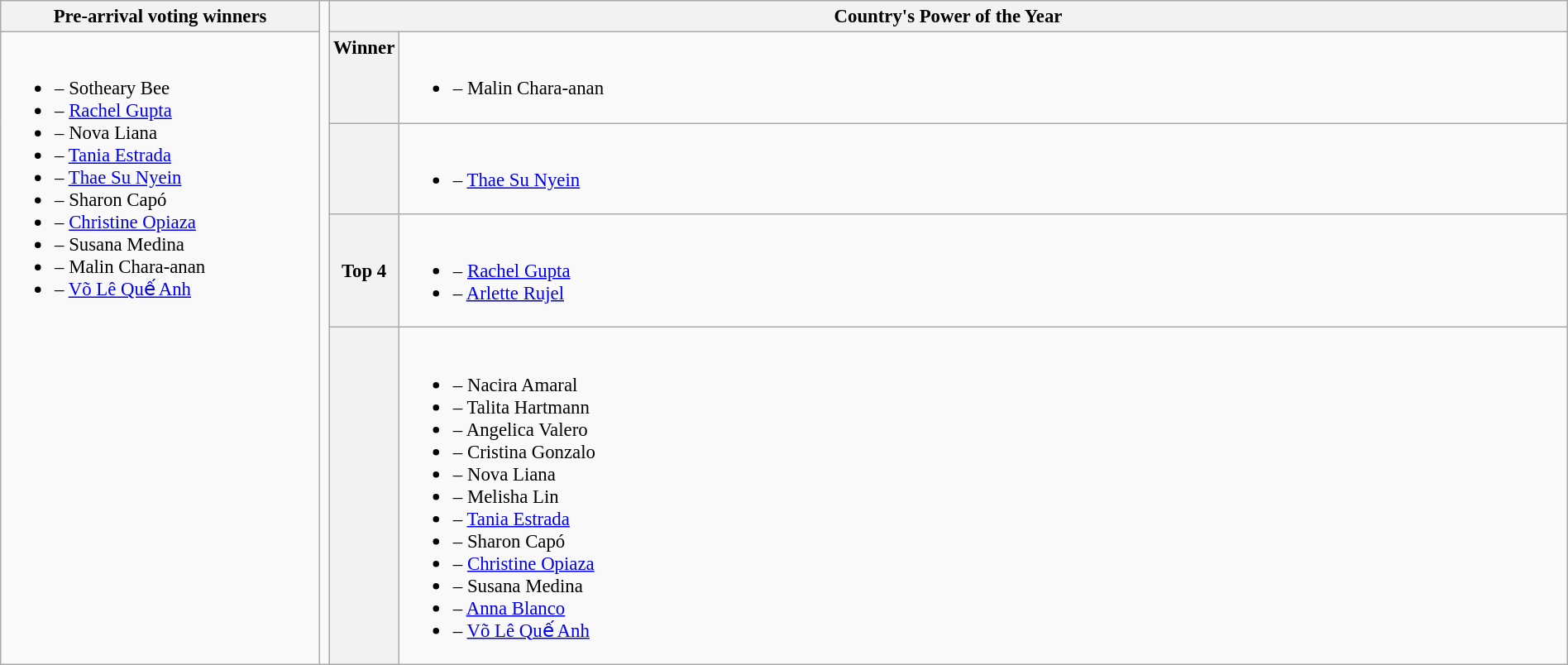<table class="wikitable" style="font-size: 95%; width:100%;">
<tr>
<th width=250px>Pre-arrival voting winners</th>
<td width=0.5px rowspan=6></td>
<th colspan=2>Country's Power of the Year</th>
</tr>
<tr style="vertical-align: top;"|>
<td rowspan=4><br><ul><li> – Sotheary Bee</li><li> – <a href='#'>Rachel Gupta</a></li><li> – Nova Liana</li><li> – <a href='#'>Tania Estrada</a></li><li> – <a href='#'>Thae Su Nyein</a></li><li> – Sharon Capó</li><li> – <a href='#'>Christine Opiaza</a></li><li> – Susana Medina</li><li> – Malin Chara-anan</li><li> – <a href='#'>Võ Lê Quế Anh</a></li></ul></td>
<th width=30px>Winner</th>
<td><br><ul><li> – Malin Chara-anan</li></ul></td>
</tr>
<tr>
<th></th>
<td><br><ul><li> – <a href='#'>Thae Su Nyein</a></li></ul></td>
</tr>
<tr>
<th>Top 4</th>
<td><br><ul><li> – <a href='#'>Rachel Gupta</a></li><li> – <a href='#'>Arlette Rujel</a></li></ul></td>
</tr>
<tr>
<th></th>
<td><br><ul><li> – Nacira Amaral</li><li> – Talita Hartmann</li><li> – Angelica Valero</li><li> – Cristina Gonzalo</li><li> – Nova Liana</li><li> – Melisha Lin</li><li> – <a href='#'>Tania Estrada</a></li><li> – Sharon Capó</li><li> – <a href='#'>Christine Opiaza</a></li><li> – Susana Medina</li><li> – <a href='#'>Anna Blanco</a></li><li> – <a href='#'>Võ Lê Quế Anh</a></li></ul></td>
</tr>
</table>
